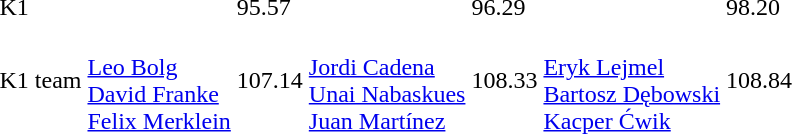<table>
<tr>
<td>K1</td>
<td></td>
<td>95.57</td>
<td></td>
<td>96.29</td>
<td></td>
<td>98.20</td>
</tr>
<tr>
<td>K1 team</td>
<td><br><a href='#'>Leo Bolg</a><br><a href='#'>David Franke</a><br><a href='#'>Felix Merklein</a></td>
<td>107.14</td>
<td><br><a href='#'>Jordi Cadena</a><br><a href='#'>Unai Nabaskues</a><br><a href='#'>Juan Martínez</a></td>
<td>108.33</td>
<td><br><a href='#'>Eryk Lejmel</a><br><a href='#'>Bartosz Dębowski</a><br><a href='#'>Kacper Ćwik</a></td>
<td>108.84</td>
</tr>
</table>
